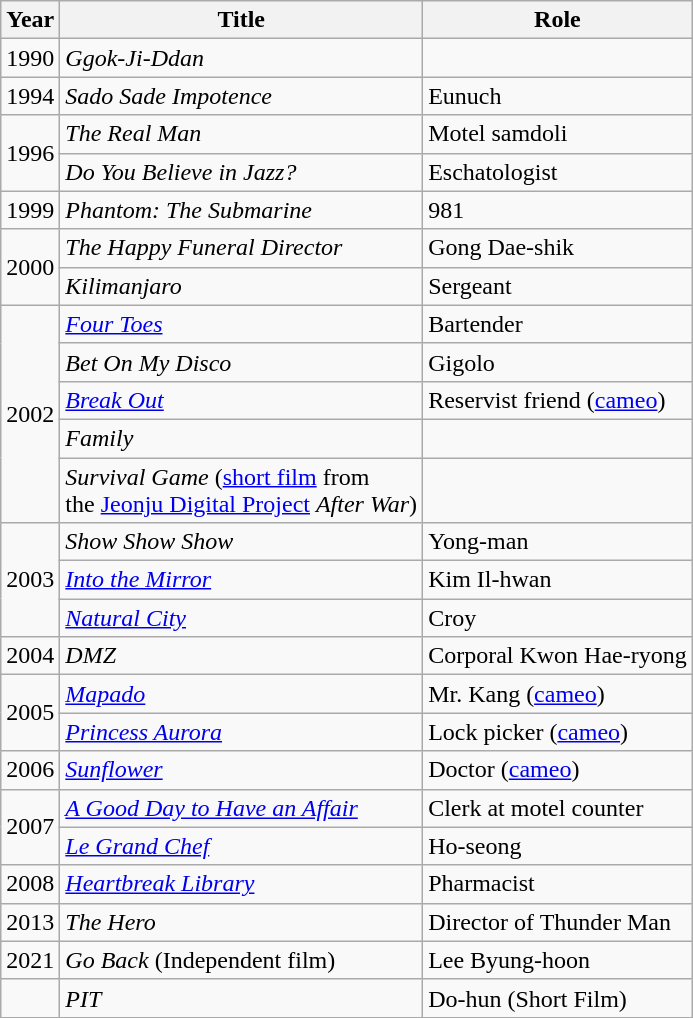<table class="wikitable">
<tr>
<th>Year</th>
<th>Title</th>
<th>Role</th>
</tr>
<tr>
<td>1990</td>
<td><em>Ggok-Ji-Ddan</em></td>
<td></td>
</tr>
<tr>
<td>1994</td>
<td><em>Sado Sade Impotence</em></td>
<td>Eunuch</td>
</tr>
<tr>
<td rowspan=2>1996</td>
<td><em>The Real Man</em></td>
<td>Motel samdoli</td>
</tr>
<tr>
<td><em>Do You Believe in Jazz?</em></td>
<td>Eschatologist</td>
</tr>
<tr>
<td>1999</td>
<td><em>Phantom: The Submarine</em></td>
<td>981</td>
</tr>
<tr>
<td rowspan=2>2000</td>
<td><em>The Happy Funeral Director</em></td>
<td>Gong Dae-shik</td>
</tr>
<tr>
<td><em>Kilimanjaro</em></td>
<td>Sergeant</td>
</tr>
<tr>
<td rowspan=5>2002</td>
<td><em><a href='#'>Four Toes</a></em></td>
<td>Bartender</td>
</tr>
<tr>
<td><em>Bet On My Disco</em></td>
<td>Gigolo</td>
</tr>
<tr>
<td><em><a href='#'>Break Out</a></em></td>
<td>Reservist friend (<a href='#'>cameo</a>)</td>
</tr>
<tr>
<td><em>Family</em></td>
<td></td>
</tr>
<tr>
<td><em>Survival Game</em> (<a href='#'>short film</a> from <br> the <a href='#'>Jeonju Digital Project</a> <em>After War</em>)</td>
<td></td>
</tr>
<tr>
<td rowspan=3>2003</td>
<td><em>Show Show Show</em></td>
<td>Yong-man</td>
</tr>
<tr>
<td><em><a href='#'>Into the Mirror</a></em></td>
<td>Kim Il-hwan</td>
</tr>
<tr>
<td><em><a href='#'>Natural City</a></em></td>
<td>Croy </td>
</tr>
<tr>
<td>2004</td>
<td><em>DMZ</em></td>
<td>Corporal Kwon Hae-ryong</td>
</tr>
<tr>
<td rowspan=2>2005</td>
<td><em><a href='#'>Mapado</a></em></td>
<td>Mr. Kang (<a href='#'>cameo</a>)</td>
</tr>
<tr>
<td><em><a href='#'>Princess Aurora</a></em></td>
<td>Lock picker (<a href='#'>cameo</a>)</td>
</tr>
<tr>
<td>2006</td>
<td><em><a href='#'>Sunflower</a></em></td>
<td>Doctor (<a href='#'>cameo</a>)</td>
</tr>
<tr>
<td rowspan=2>2007</td>
<td><em><a href='#'>A Good Day to Have an Affair</a></em></td>
<td>Clerk at motel counter</td>
</tr>
<tr>
<td><em><a href='#'>Le Grand Chef</a></em></td>
<td>Ho-seong</td>
</tr>
<tr>
<td>2008</td>
<td><em><a href='#'>Heartbreak Library</a></em></td>
<td>Pharmacist</td>
</tr>
<tr>
<td>2013</td>
<td><em>The Hero</em></td>
<td>Director of Thunder Man</td>
</tr>
<tr>
<td>2021</td>
<td><em>Go Back</em> (Independent film)</td>
<td>Lee Byung-hoon</td>
</tr>
<tr>
<td></td>
<td><em>PIT</em></td>
<td>Do-hun (Short Film)  </td>
</tr>
</table>
